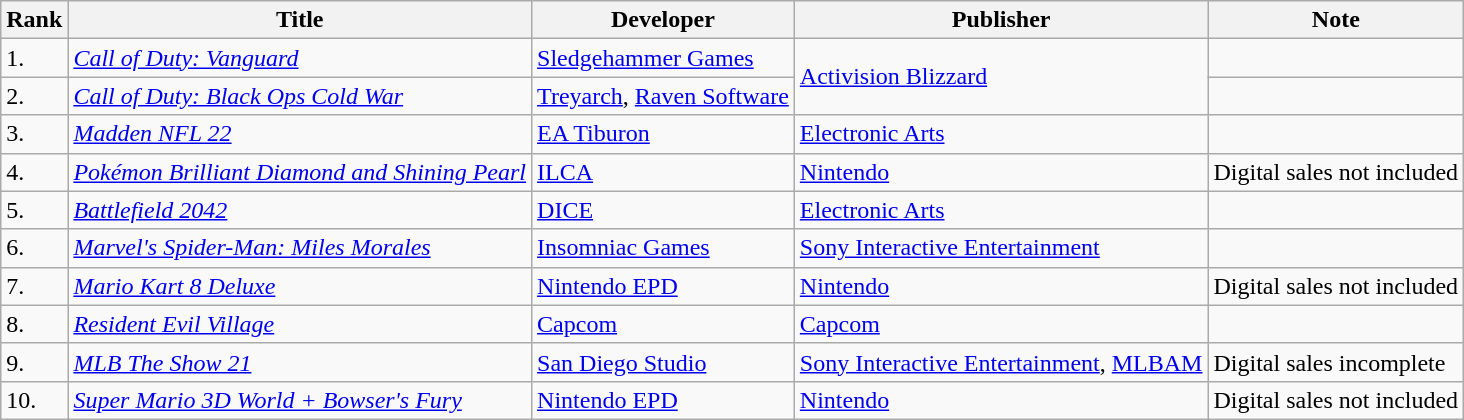<table class="wikitable">
<tr>
<th>Rank</th>
<th>Title</th>
<th>Developer</th>
<th>Publisher</th>
<th>Note</th>
</tr>
<tr>
<td>1.</td>
<td><em><a href='#'>Call of Duty: Vanguard</a></em></td>
<td><a href='#'>Sledgehammer Games</a></td>
<td rowspan="2"><a href='#'>Activision Blizzard</a></td>
<td></td>
</tr>
<tr>
<td>2.</td>
<td><em><a href='#'>Call of Duty: Black Ops Cold War</a></em></td>
<td><a href='#'>Treyarch</a>, <a href='#'>Raven Software</a></td>
<td></td>
</tr>
<tr>
<td>3.</td>
<td><em><a href='#'>Madden NFL 22</a></em></td>
<td><a href='#'>EA Tiburon</a></td>
<td><a href='#'>Electronic Arts</a></td>
<td></td>
</tr>
<tr>
<td>4.</td>
<td><em><a href='#'>Pokémon Brilliant Diamond and Shining Pearl</a></em></td>
<td><a href='#'>ILCA</a></td>
<td><a href='#'>Nintendo</a></td>
<td>Digital sales not included</td>
</tr>
<tr>
<td>5.</td>
<td><em><a href='#'>Battlefield 2042</a></em></td>
<td><a href='#'>DICE</a></td>
<td><a href='#'>Electronic Arts</a></td>
<td></td>
</tr>
<tr>
<td>6.</td>
<td><em><a href='#'>Marvel's Spider-Man: Miles Morales</a></em></td>
<td><a href='#'>Insomniac Games</a></td>
<td><a href='#'>Sony Interactive Entertainment</a></td>
<td></td>
</tr>
<tr>
<td>7.</td>
<td><em><a href='#'>Mario Kart 8 Deluxe</a></em></td>
<td><a href='#'>Nintendo EPD</a></td>
<td><a href='#'>Nintendo</a></td>
<td>Digital sales not included</td>
</tr>
<tr>
<td>8.</td>
<td><em><a href='#'>Resident Evil Village</a></em></td>
<td><a href='#'>Capcom</a></td>
<td><a href='#'>Capcom</a></td>
<td></td>
</tr>
<tr>
<td>9.</td>
<td><em><a href='#'>MLB The Show 21</a></em></td>
<td><a href='#'>San Diego Studio</a></td>
<td><a href='#'>Sony Interactive Entertainment</a>, <a href='#'>MLBAM</a></td>
<td>Digital sales incomplete</td>
</tr>
<tr>
<td>10.</td>
<td><em><a href='#'>Super Mario 3D World + Bowser's Fury</a></em></td>
<td><a href='#'>Nintendo EPD</a></td>
<td><a href='#'>Nintendo</a></td>
<td>Digital sales not included</td>
</tr>
</table>
